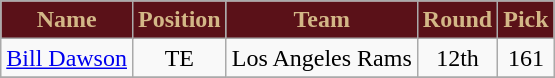<table class="wikitable" style="text-align: center;">
<tr>
<th style="background:#5a1118; color:#d3b787;">Name</th>
<th style="background:#5a1118; color:#d3b787;">Position</th>
<th style="background:#5a1118; color:#d3b787;">Team</th>
<th style="background:#5a1118; color:#d3b787;">Round</th>
<th style="background:#5a1118; color:#d3b787;">Pick</th>
</tr>
<tr>
<td><a href='#'>Bill Dawson</a></td>
<td>TE</td>
<td>Los Angeles Rams</td>
<td>12th</td>
<td>161</td>
</tr>
<tr>
</tr>
</table>
